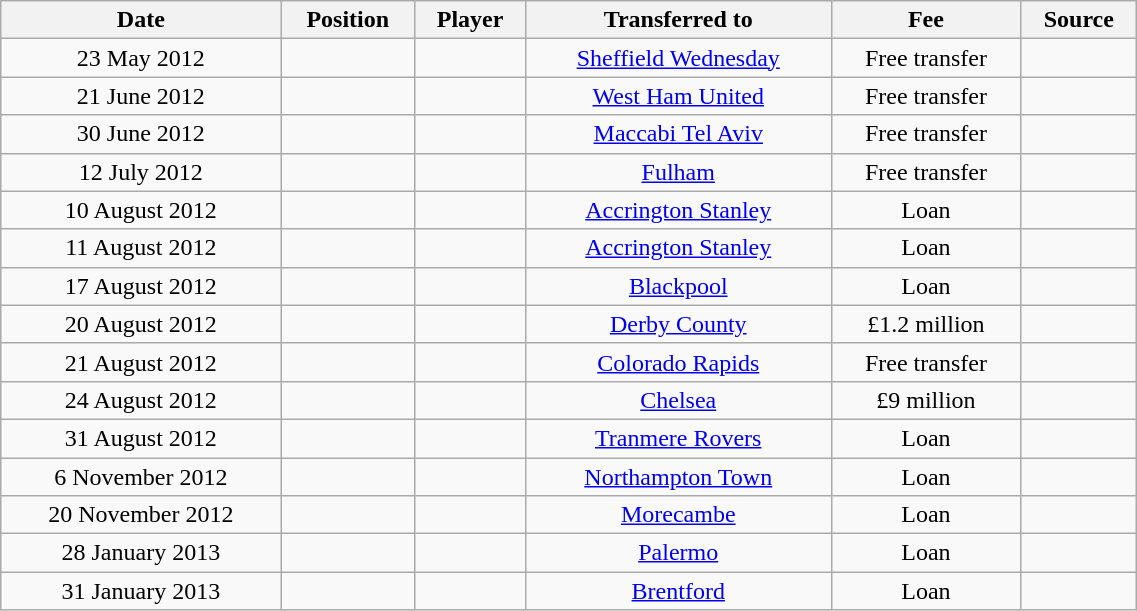<table class="wikitable sortable" style="width:60%;text-align:center">
<tr>
<th>Date</th>
<th>Position</th>
<th>Player</th>
<th>Transferred to</th>
<th>Fee</th>
<th>Source</th>
</tr>
<tr>
<td>23 May 2012</td>
<td></td>
<td></td>
<td> <a href='#'>Sheffield Wednesday</a></td>
<td>Free transfer</td>
<td></td>
</tr>
<tr>
<td>21 June 2012</td>
<td></td>
<td></td>
<td> <a href='#'>West Ham United</a></td>
<td>Free transfer</td>
<td></td>
</tr>
<tr>
<td>30 June 2012</td>
<td></td>
<td></td>
<td> <a href='#'>Maccabi Tel Aviv</a></td>
<td>Free transfer</td>
</tr>
<tr>
<td>12 July 2012</td>
<td></td>
<td></td>
<td> <a href='#'>Fulham</a></td>
<td>Free transfer</td>
<td></td>
</tr>
<tr>
<td>10 August 2012</td>
<td></td>
<td></td>
<td> <a href='#'>Accrington Stanley</a></td>
<td>Loan</td>
<td></td>
</tr>
<tr>
<td>11 August 2012</td>
<td></td>
<td></td>
<td> <a href='#'>Accrington Stanley</a></td>
<td>Loan</td>
<td></td>
</tr>
<tr>
<td>17 August 2012</td>
<td></td>
<td></td>
<td> <a href='#'>Blackpool</a></td>
<td>Loan</td>
<td></td>
</tr>
<tr>
<td>20 August 2012</td>
<td></td>
<td></td>
<td> <a href='#'>Derby County</a></td>
<td>£1.2 million</td>
<td></td>
</tr>
<tr>
<td>21 August 2012</td>
<td></td>
<td></td>
<td> <a href='#'>Colorado Rapids</a></td>
<td>Free transfer</td>
<td></td>
</tr>
<tr>
<td>24 August 2012</td>
<td></td>
<td></td>
<td> <a href='#'>Chelsea</a></td>
<td>£9 million</td>
<td></td>
</tr>
<tr>
<td>31 August 2012</td>
<td></td>
<td></td>
<td> <a href='#'>Tranmere Rovers</a></td>
<td>Loan</td>
<td></td>
</tr>
<tr>
<td>6 November 2012</td>
<td></td>
<td></td>
<td> <a href='#'>Northampton Town</a></td>
<td>Loan</td>
<td></td>
</tr>
<tr>
<td>20 November 2012</td>
<td></td>
<td></td>
<td> <a href='#'>Morecambe</a></td>
<td>Loan</td>
<td></td>
</tr>
<tr>
<td>28 January 2013</td>
<td></td>
<td></td>
<td> <a href='#'>Palermo</a></td>
<td>Loan</td>
<td></td>
</tr>
<tr>
<td>31 January 2013</td>
<td></td>
<td></td>
<td> <a href='#'>Brentford</a></td>
<td>Loan</td>
<td></td>
</tr>
</table>
